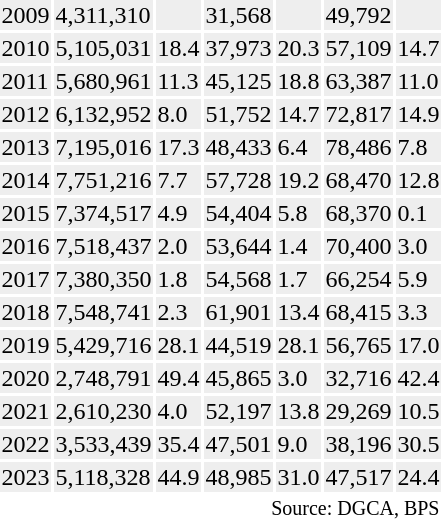<table class="toccolours sortable" style="padding:0.5em;">
<tr>
<th></th>
<th></th>
<th></th>
<th></th>
<th></th>
<th></th>
<th></th>
</tr>
<tr style="background:#eee;">
<td>2009</td>
<td>4,311,310</td>
<td></td>
<td>31,568</td>
<td></td>
<td>49,792</td>
<td></td>
</tr>
<tr style="background:#eee;">
<td>2010</td>
<td>5,105,031</td>
<td> 18.4</td>
<td>37,973</td>
<td> 20.3</td>
<td>57,109</td>
<td> 14.7</td>
</tr>
<tr style="background:#eee;">
<td>2011</td>
<td>5,680,961</td>
<td> 11.3</td>
<td>45,125</td>
<td> 18.8</td>
<td>63,387</td>
<td> 11.0</td>
</tr>
<tr style="background:#eee;">
<td>2012</td>
<td>6,132,952</td>
<td> 8.0</td>
<td>51,752</td>
<td> 14.7</td>
<td>72,817</td>
<td> 14.9</td>
</tr>
<tr style="background:#eee;">
<td>2013</td>
<td>7,195,016</td>
<td> 17.3</td>
<td>48,433</td>
<td> 6.4</td>
<td>78,486</td>
<td> 7.8</td>
</tr>
<tr style="background:#eee;">
<td>2014</td>
<td>7,751,216</td>
<td> 7.7</td>
<td>57,728</td>
<td> 19.2</td>
<td>68,470</td>
<td> 12.8</td>
</tr>
<tr style="background:#eee;">
<td>2015</td>
<td>7,374,517</td>
<td> 4.9</td>
<td>54,404</td>
<td> 5.8</td>
<td>68,370</td>
<td> 0.1</td>
</tr>
<tr style="background:#eee;">
<td>2016</td>
<td>7,518,437</td>
<td> 2.0</td>
<td>53,644</td>
<td> 1.4</td>
<td>70,400</td>
<td> 3.0</td>
</tr>
<tr style="background:#eee;">
<td>2017</td>
<td>7,380,350</td>
<td> 1.8</td>
<td>54,568</td>
<td> 1.7</td>
<td>66,254</td>
<td> 5.9</td>
</tr>
<tr style="background:#eee;">
<td>2018</td>
<td>7,548,741</td>
<td> 2.3</td>
<td>61,901</td>
<td> 13.4</td>
<td>68,415</td>
<td> 3.3</td>
</tr>
<tr style="background:#eee;">
<td>2019</td>
<td>5,429,716</td>
<td> 28.1</td>
<td>44,519</td>
<td> 28.1</td>
<td>56,765</td>
<td> 17.0</td>
</tr>
<tr style="background:#eee;">
<td>2020</td>
<td>2,748,791</td>
<td> 49.4</td>
<td>45,865</td>
<td> 3.0</td>
<td>32,716</td>
<td> 42.4</td>
</tr>
<tr style="background:#eee;">
<td>2021</td>
<td>2,610,230</td>
<td> 4.0</td>
<td>52,197</td>
<td> 13.8</td>
<td>29,269</td>
<td> 10.5</td>
</tr>
<tr style="background:#eee;">
<td>2022</td>
<td>3,533,439</td>
<td> 35.4</td>
<td>47,501</td>
<td> 9.0</td>
<td>38,196</td>
<td> 30.5</td>
</tr>
<tr style="background:#eee;">
<td>2023</td>
<td>5,118,328</td>
<td> 44.9</td>
<td>48,985</td>
<td> 31.0</td>
<td>47,517</td>
<td> 24.4</td>
</tr>
<tr>
<td colspan="7" style="text-align:right;"><sup>Source: DGCA, BPS</sup></td>
</tr>
</table>
